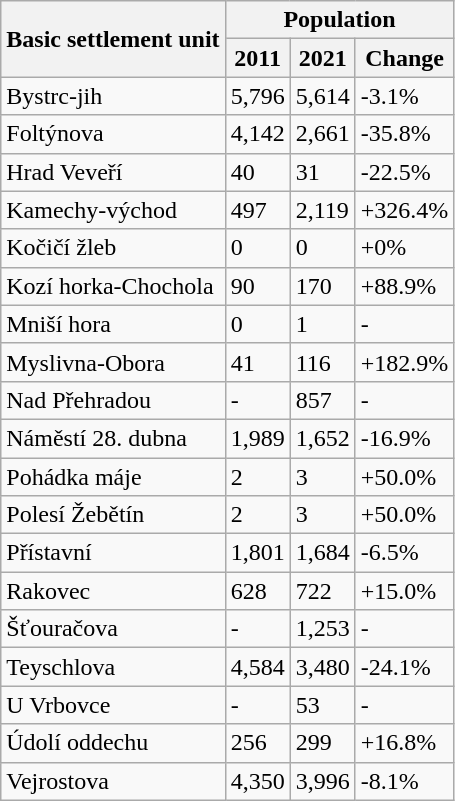<table class="wikitable sortable">
<tr>
<th rowspan=2>Basic settlement unit</th>
<th colspan=3>Population</th>
</tr>
<tr>
<th>2011</th>
<th>2021</th>
<th>Change</th>
</tr>
<tr>
<td>Bystrc-jih</td>
<td>5,796</td>
<td>5,614</td>
<td>-3.1%</td>
</tr>
<tr>
<td>Foltýnova</td>
<td>4,142</td>
<td>2,661</td>
<td>-35.8%</td>
</tr>
<tr>
<td>Hrad Veveří</td>
<td>40</td>
<td>31</td>
<td>-22.5%</td>
</tr>
<tr>
<td>Kamechy-východ</td>
<td>497</td>
<td>2,119</td>
<td>+326.4%</td>
</tr>
<tr>
<td>Kočičí žleb</td>
<td>0</td>
<td>0</td>
<td>+0%</td>
</tr>
<tr>
<td>Kozí horka-Chochola</td>
<td>90</td>
<td>170</td>
<td>+88.9%</td>
</tr>
<tr>
<td>Mniší hora</td>
<td>0</td>
<td>1</td>
<td>-</td>
</tr>
<tr>
<td>Myslivna-Obora</td>
<td>41</td>
<td>116</td>
<td>+182.9%</td>
</tr>
<tr>
<td>Nad Přehradou</td>
<td>-</td>
<td>857</td>
<td>-</td>
</tr>
<tr>
<td>Náměstí 28. dubna</td>
<td>1,989</td>
<td>1,652</td>
<td>-16.9%</td>
</tr>
<tr>
<td>Pohádka máje</td>
<td>2</td>
<td>3</td>
<td>+50.0%</td>
</tr>
<tr>
<td>Polesí Žebětín</td>
<td>2</td>
<td>3</td>
<td>+50.0%</td>
</tr>
<tr>
<td>Přístavní</td>
<td>1,801</td>
<td>1,684</td>
<td>-6.5%</td>
</tr>
<tr>
<td>Rakovec</td>
<td>628</td>
<td>722</td>
<td>+15.0%</td>
</tr>
<tr>
<td>Šťouračova</td>
<td>-</td>
<td>1,253</td>
<td>-</td>
</tr>
<tr>
<td>Teyschlova</td>
<td>4,584</td>
<td>3,480</td>
<td>-24.1%</td>
</tr>
<tr>
<td>U Vrbovce</td>
<td>-</td>
<td>53</td>
<td>-</td>
</tr>
<tr>
<td>Údolí oddechu</td>
<td>256</td>
<td>299</td>
<td>+16.8%</td>
</tr>
<tr>
<td>Vejrostova</td>
<td>4,350</td>
<td>3,996</td>
<td>-8.1%</td>
</tr>
</table>
